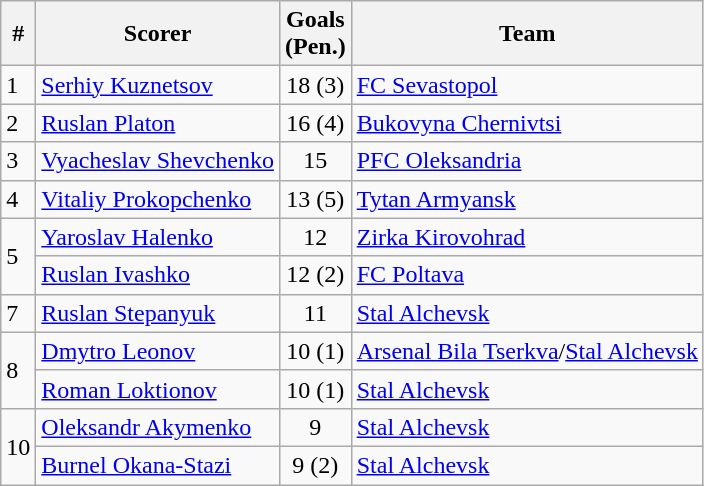<table class="wikitable">
<tr>
<th>#</th>
<th>Scorer</th>
<th>Goals<br>(Pen.)</th>
<th>Team</th>
</tr>
<tr>
<td>1</td>
<td> <a href='#'>Serhiy Kuznetsov</a></td>
<td align=center>18 (3)</td>
<td><a href='#'>FC Sevastopol</a></td>
</tr>
<tr>
<td>2</td>
<td> <a href='#'>Ruslan Platon</a></td>
<td align=center>16 (4)</td>
<td><a href='#'>Bukovyna Chernivtsi</a></td>
</tr>
<tr>
<td>3</td>
<td> <a href='#'>Vyacheslav Shevchenko</a></td>
<td align=center>15</td>
<td><a href='#'>PFC Oleksandria</a></td>
</tr>
<tr>
<td>4</td>
<td> <a href='#'>Vitaliy Prokopchenko</a></td>
<td align=center>13 (5)</td>
<td><a href='#'>Tytan Armyansk</a></td>
</tr>
<tr>
<td rowspan="2">5</td>
<td> <a href='#'>Yaroslav Halenko</a></td>
<td align=center>12</td>
<td><a href='#'>Zirka Kirovohrad</a></td>
</tr>
<tr>
<td> <a href='#'>Ruslan Ivashko</a></td>
<td align=center>12 (2)</td>
<td><a href='#'>FC Poltava</a></td>
</tr>
<tr>
<td>7</td>
<td> <a href='#'>Ruslan Stepanyuk</a></td>
<td align=center>11</td>
<td><a href='#'>Stal Alchevsk</a></td>
</tr>
<tr>
<td rowspan="2">8</td>
<td> <a href='#'>Dmytro Leonov</a></td>
<td align=center>10 (1)</td>
<td><a href='#'>Arsenal Bila Tserkva</a>/<a href='#'>Stal Alchevsk</a></td>
</tr>
<tr>
<td> <a href='#'>Roman Loktionov</a></td>
<td align=center>10 (1)</td>
<td><a href='#'>Stal Alchevsk</a></td>
</tr>
<tr>
<td rowspan="2">10</td>
<td> <a href='#'>Oleksandr Akymenko</a></td>
<td align=center>9</td>
<td><a href='#'>Stal Alchevsk</a></td>
</tr>
<tr>
<td> <a href='#'>Burnel Okana-Stazi</a></td>
<td align=center>9 (2)</td>
<td><a href='#'>Stal Alchevsk</a></td>
</tr>
</table>
